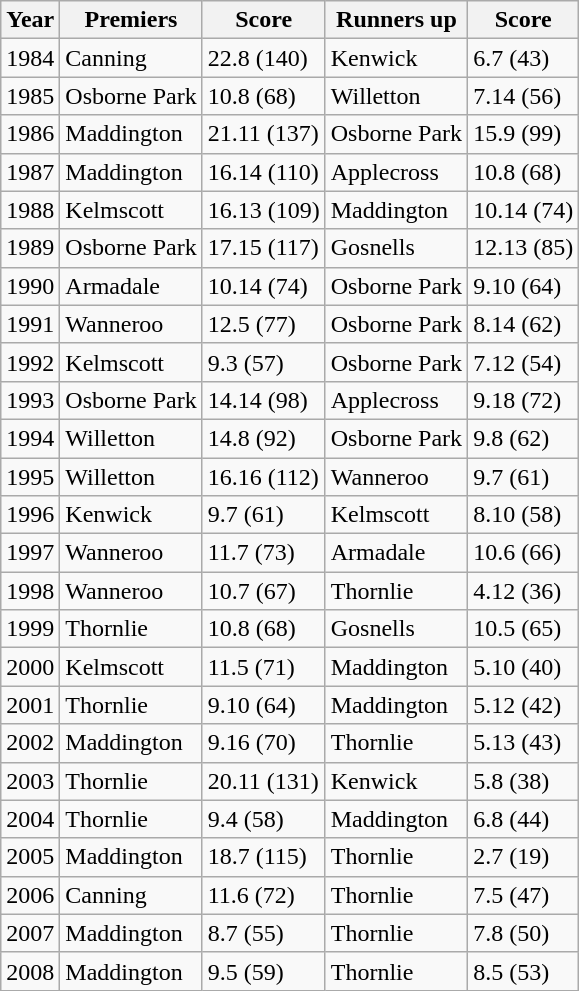<table class="wikitable">
<tr>
<th>Year</th>
<th>Premiers</th>
<th>Score</th>
<th>Runners up</th>
<th>Score</th>
</tr>
<tr>
<td>1984</td>
<td>Canning</td>
<td>22.8 (140)</td>
<td>Kenwick</td>
<td>6.7 (43)</td>
</tr>
<tr>
<td>1985</td>
<td>Osborne Park</td>
<td>10.8 (68)</td>
<td>Willetton</td>
<td>7.14 (56)</td>
</tr>
<tr>
<td>1986</td>
<td>Maddington</td>
<td>21.11 (137)</td>
<td>Osborne Park</td>
<td>15.9 (99)</td>
</tr>
<tr>
<td>1987</td>
<td>Maddington</td>
<td>16.14 (110)</td>
<td>Applecross</td>
<td>10.8 (68)</td>
</tr>
<tr>
<td>1988</td>
<td>Kelmscott</td>
<td>16.13 (109)</td>
<td>Maddington</td>
<td>10.14 (74)</td>
</tr>
<tr>
<td>1989</td>
<td>Osborne Park</td>
<td>17.15 (117)</td>
<td>Gosnells</td>
<td>12.13 (85)</td>
</tr>
<tr>
<td>1990</td>
<td>Armadale</td>
<td>10.14 (74)</td>
<td>Osborne Park</td>
<td>9.10 (64)</td>
</tr>
<tr>
<td>1991</td>
<td>Wanneroo</td>
<td>12.5 (77)</td>
<td>Osborne Park</td>
<td>8.14 (62)</td>
</tr>
<tr>
<td>1992</td>
<td>Kelmscott</td>
<td>9.3 (57)</td>
<td>Osborne Park</td>
<td>7.12 (54)</td>
</tr>
<tr>
<td>1993</td>
<td>Osborne Park</td>
<td>14.14 (98)</td>
<td>Applecross</td>
<td>9.18 (72)</td>
</tr>
<tr>
<td>1994</td>
<td>Willetton</td>
<td>14.8 (92)</td>
<td>Osborne Park</td>
<td>9.8 (62)</td>
</tr>
<tr>
<td>1995</td>
<td>Willetton</td>
<td>16.16 (112)</td>
<td>Wanneroo</td>
<td>9.7 (61)</td>
</tr>
<tr>
<td>1996</td>
<td>Kenwick</td>
<td>9.7 (61)</td>
<td>Kelmscott</td>
<td>8.10 (58)</td>
</tr>
<tr>
<td>1997</td>
<td>Wanneroo</td>
<td>11.7 (73)</td>
<td>Armadale</td>
<td>10.6 (66)</td>
</tr>
<tr>
<td>1998</td>
<td>Wanneroo</td>
<td>10.7 (67)</td>
<td>Thornlie</td>
<td>4.12 (36)</td>
</tr>
<tr>
<td>1999</td>
<td>Thornlie</td>
<td>10.8 (68)</td>
<td>Gosnells</td>
<td>10.5 (65)</td>
</tr>
<tr>
<td>2000</td>
<td>Kelmscott</td>
<td>11.5 (71)</td>
<td>Maddington</td>
<td>5.10 (40)</td>
</tr>
<tr>
<td>2001</td>
<td>Thornlie</td>
<td>9.10 (64)</td>
<td>Maddington</td>
<td>5.12 (42)</td>
</tr>
<tr>
<td>2002</td>
<td>Maddington</td>
<td>9.16 (70)</td>
<td>Thornlie</td>
<td>5.13 (43)</td>
</tr>
<tr>
<td>2003</td>
<td>Thornlie</td>
<td>20.11 (131)</td>
<td>Kenwick</td>
<td>5.8 (38)</td>
</tr>
<tr>
<td>2004</td>
<td>Thornlie</td>
<td>9.4 (58)</td>
<td>Maddington</td>
<td>6.8 (44)</td>
</tr>
<tr>
<td>2005</td>
<td>Maddington</td>
<td>18.7 (115)</td>
<td>Thornlie</td>
<td>2.7 (19)</td>
</tr>
<tr>
<td>2006</td>
<td>Canning</td>
<td>11.6 (72)</td>
<td>Thornlie</td>
<td>7.5 (47)</td>
</tr>
<tr>
<td>2007</td>
<td>Maddington</td>
<td>8.7 (55)</td>
<td>Thornlie</td>
<td>7.8 (50)</td>
</tr>
<tr>
<td>2008</td>
<td>Maddington</td>
<td>9.5 (59)</td>
<td>Thornlie</td>
<td>8.5 (53)</td>
</tr>
</table>
